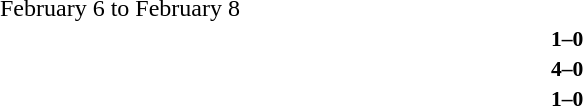<table style="width:100%;" cellspacing="1">
<tr>
<th width=25%></th>
<th width=2%></th>
<th width=6%></th>
<th width=2%></th>
<th width=25%></th>
</tr>
<tr>
<td>February 6 to February 8</td>
</tr>
<tr style=font-size:90%>
<td align=right><strong></strong></td>
<td></td>
<td align=center><strong>1–0</strong></td>
<td></td>
<td><strong></strong></td>
<td></td>
</tr>
<tr style=font-size:90%>
<td align=right><strong></strong></td>
<td></td>
<td align=center><strong>4–0</strong></td>
<td></td>
<td><strong></strong></td>
<td></td>
</tr>
<tr style=font-size:90%>
<td align=right><strong></strong></td>
<td></td>
<td align=center><strong>1–0</strong></td>
<td></td>
<td><strong></strong></td>
<td></td>
</tr>
</table>
